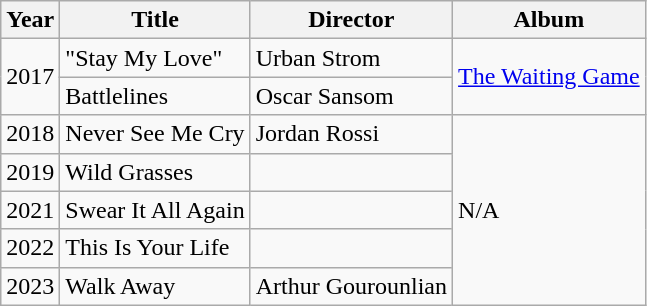<table class="wikitable">
<tr>
<th>Year</th>
<th>Title</th>
<th>Director</th>
<th>Album</th>
</tr>
<tr>
<td rowspan="2">2017</td>
<td scope="row">"Stay My Love"</td>
<td>Urban Strom</td>
<td rowspan="2"><a href='#'>The Waiting Game</a></td>
</tr>
<tr>
<td>Battlelines</td>
<td>Oscar Sansom</td>
</tr>
<tr>
<td>2018</td>
<td>Never See Me Cry</td>
<td>Jordan Rossi</td>
<td rowspan="5">N/A</td>
</tr>
<tr>
<td>2019</td>
<td>Wild Grasses</td>
<td></td>
</tr>
<tr>
<td>2021</td>
<td>Swear It All Again</td>
<td></td>
</tr>
<tr>
<td>2022</td>
<td>This Is Your Life</td>
<td></td>
</tr>
<tr>
<td>2023</td>
<td>Walk Away</td>
<td>Arthur Gourounlian</td>
</tr>
</table>
